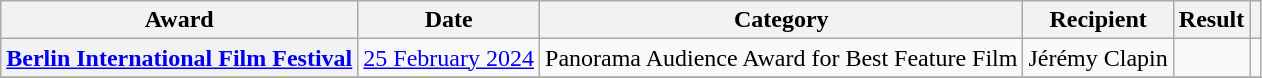<table class="wikitable sortable plainrowheaders">
<tr>
<th>Award</th>
<th>Date</th>
<th>Category</th>
<th>Recipient</th>
<th>Result</th>
<th></th>
</tr>
<tr>
<th scope="row"><a href='#'>Berlin International Film Festival</a></th>
<td><a href='#'>25 February 2024</a></td>
<td>Panorama Audience Award for Best Feature Film</td>
<td>Jérémy Clapin</td>
<td></td>
<td align="center" rowspan="1"></td>
</tr>
<tr>
</tr>
</table>
